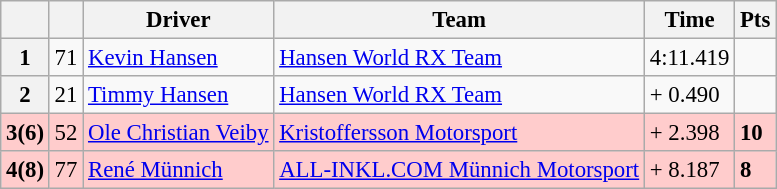<table class="wikitable" style="font-size:95%">
<tr>
<th></th>
<th></th>
<th>Driver</th>
<th>Team</th>
<th>Time</th>
<th>Pts</th>
</tr>
<tr>
<th>1</th>
<td>71</td>
<td> <a href='#'>Kevin Hansen</a></td>
<td><a href='#'>Hansen World RX Team</a></td>
<td>4:11.419</td>
<td></td>
</tr>
<tr>
<th>2</th>
<td>21</td>
<td> <a href='#'>Timmy Hansen</a></td>
<td><a href='#'>Hansen World RX Team</a></td>
<td>+ 0.490</td>
<td></td>
</tr>
<tr>
<th style="background:#ffcccc;">3(6)</th>
<td style="background:#ffcccc;">52</td>
<td style="background:#ffcccc;"> <a href='#'>Ole Christian Veiby</a></td>
<td style="background:#ffcccc;"><a href='#'>Kristoffersson Motorsport</a></td>
<td style="background:#ffcccc;">+ 2.398</td>
<td style="background:#ffcccc;"><strong>10</strong></td>
</tr>
<tr>
<th style="background:#ffcccc;">4(8)</th>
<td style="background:#ffcccc;">77</td>
<td style="background:#ffcccc;"> <a href='#'>René Münnich</a></td>
<td style="background:#ffcccc;"><a href='#'>ALL-INKL.COM Münnich Motorsport</a></td>
<td style="background:#ffcccc;">+ 8.187</td>
<td style="background:#ffcccc;"><strong>8</strong></td>
</tr>
</table>
